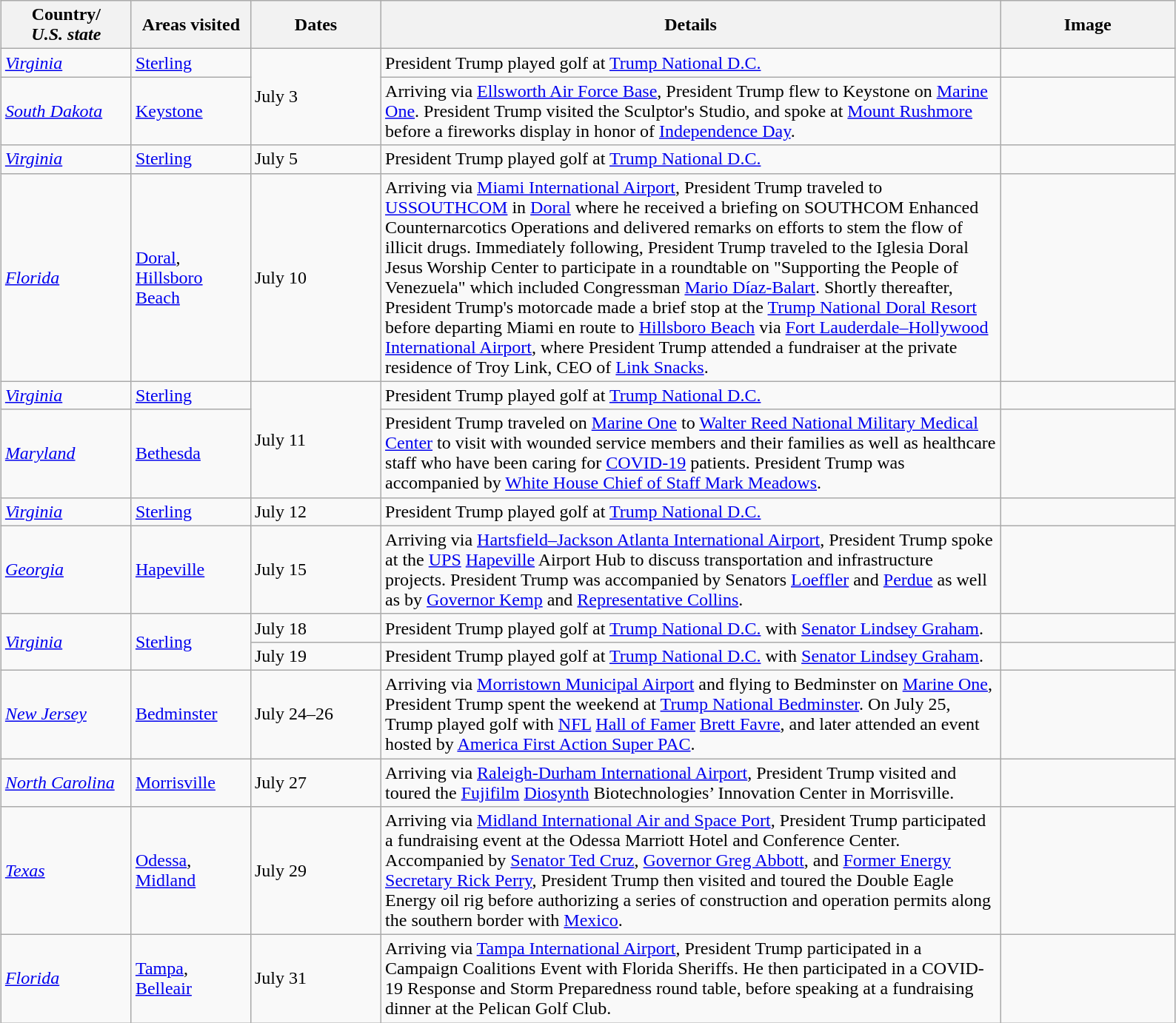<table class="wikitable" style="margin: 1em auto 1em auto">
<tr>
<th width=110>Country/<br><em>U.S. state</em></th>
<th width=100>Areas visited</th>
<th width=110>Dates</th>
<th width=550>Details</th>
<th width=150>Image</th>
</tr>
<tr>
<td> <em><a href='#'>Virginia</a></em></td>
<td><a href='#'>Sterling</a></td>
<td rowspan=2>July 3</td>
<td>President Trump played golf at <a href='#'>Trump National D.C.</a></td>
<td></td>
</tr>
<tr>
<td> <em><a href='#'>South Dakota</a></em></td>
<td><a href='#'>Keystone</a></td>
<td>Arriving via <a href='#'>Ellsworth Air Force Base</a>, President Trump flew to Keystone on <a href='#'>Marine One</a>. President Trump visited the Sculptor's Studio, and spoke at <a href='#'>Mount Rushmore</a> before a fireworks display in honor of <a href='#'>Independence Day</a>.</td>
<td></td>
</tr>
<tr>
<td> <em><a href='#'>Virginia</a></em></td>
<td><a href='#'>Sterling</a></td>
<td>July 5</td>
<td>President Trump played golf at <a href='#'>Trump National D.C.</a></td>
<td></td>
</tr>
<tr>
<td> <em><a href='#'>Florida</a></em></td>
<td><a href='#'>Doral</a>, <a href='#'>Hillsboro Beach</a></td>
<td>July 10</td>
<td>Arriving via <a href='#'>Miami International Airport</a>, President Trump traveled to <a href='#'>USSOUTHCOM</a> in <a href='#'>Doral</a> where he received a briefing on SOUTHCOM Enhanced Counternarcotics Operations and delivered remarks on efforts to stem the flow of illicit drugs. Immediately following, President Trump traveled to the Iglesia Doral Jesus Worship Center to participate in a roundtable on "Supporting the People of Venezuela" which included Congressman <a href='#'>Mario Díaz-Balart</a>. Shortly thereafter, President Trump's motorcade made a brief stop at the <a href='#'>Trump National Doral Resort</a> before departing Miami en route to <a href='#'>Hillsboro Beach</a> via <a href='#'>Fort Lauderdale–Hollywood International Airport</a>, where President Trump attended a fundraiser at the private residence of Troy Link, CEO of <a href='#'>Link Snacks</a>.</td>
<td></td>
</tr>
<tr>
<td> <em><a href='#'>Virginia</a></em></td>
<td><a href='#'>Sterling</a></td>
<td rowspan=2>July 11</td>
<td>President Trump played golf at <a href='#'>Trump National D.C.</a></td>
<td></td>
</tr>
<tr>
<td> <em><a href='#'>Maryland</a></em></td>
<td><a href='#'>Bethesda</a></td>
<td>President Trump traveled on <a href='#'>Marine One</a> to <a href='#'>Walter Reed National Military Medical Center</a> to visit with wounded service members and their families as well as healthcare staff who have been caring for <a href='#'>COVID-19</a> patients. President Trump was accompanied by <a href='#'>White House Chief of Staff Mark Meadows</a>.</td>
<td></td>
</tr>
<tr>
<td> <em><a href='#'>Virginia</a></em></td>
<td><a href='#'>Sterling</a></td>
<td>July 12</td>
<td>President Trump played golf at <a href='#'>Trump National D.C.</a></td>
<td></td>
</tr>
<tr>
<td> <em><a href='#'>Georgia</a></em></td>
<td><a href='#'>Hapeville</a></td>
<td>July 15</td>
<td>Arriving via <a href='#'>Hartsfield–Jackson Atlanta International Airport</a>, President Trump spoke at the <a href='#'>UPS</a> <a href='#'>Hapeville</a> Airport Hub to discuss transportation and infrastructure projects. President Trump was accompanied by Senators <a href='#'>Loeffler</a> and <a href='#'>Perdue</a> as well as by <a href='#'>Governor Kemp</a> and <a href='#'>Representative Collins</a>.</td>
<td></td>
</tr>
<tr>
<td rowspan=2> <em><a href='#'>Virginia</a></em></td>
<td rowspan=2><a href='#'>Sterling</a></td>
<td>July 18</td>
<td>President Trump played golf at <a href='#'>Trump National D.C.</a> with <a href='#'>Senator Lindsey Graham</a>.</td>
<td></td>
</tr>
<tr>
<td>July 19</td>
<td>President Trump played golf at <a href='#'>Trump National D.C.</a> with <a href='#'>Senator Lindsey Graham</a>.</td>
<td></td>
</tr>
<tr>
<td> <em><a href='#'>New Jersey</a></em></td>
<td><a href='#'>Bedminster</a></td>
<td>July 24–26</td>
<td>Arriving via <a href='#'>Morristown Municipal Airport</a> and flying to Bedminster on <a href='#'>Marine One</a>, President Trump spent the weekend at <a href='#'>Trump National Bedminster</a>. On July 25, Trump played golf with <a href='#'>NFL</a> <a href='#'>Hall of Famer</a> <a href='#'>Brett Favre</a>, and later attended an event hosted by <a href='#'>America First Action Super PAC</a>.</td>
<td></td>
</tr>
<tr>
<td> <em><a href='#'>North Carolina</a></em></td>
<td><a href='#'>Morrisville</a></td>
<td>July 27</td>
<td>Arriving via <a href='#'>Raleigh-Durham International Airport</a>, President Trump visited and toured the <a href='#'>Fujifilm</a> <a href='#'>Diosynth</a> Biotechnologies’ Innovation Center in Morrisville.</td>
<td></td>
</tr>
<tr>
<td> <em><a href='#'>Texas</a></em></td>
<td><a href='#'>Odessa</a>, <a href='#'>Midland</a></td>
<td>July 29</td>
<td>Arriving via <a href='#'>Midland International Air and Space Port</a>, President Trump participated a fundraising event at the Odessa Marriott Hotel and Conference Center. Accompanied by <a href='#'>Senator Ted Cruz</a>, <a href='#'>Governor Greg Abbott</a>, and <a href='#'>Former Energy Secretary Rick Perry</a>, President Trump then visited and toured the Double Eagle Energy oil rig before authorizing a series of construction and operation permits along the southern border with <a href='#'>Mexico</a>.</td>
<td></td>
</tr>
<tr>
<td> <em><a href='#'>Florida</a></em></td>
<td><a href='#'>Tampa</a>, <a href='#'>Belleair</a></td>
<td>July 31</td>
<td>Arriving via <a href='#'>Tampa International Airport</a>, President Trump participated in a Campaign Coalitions Event with Florida Sheriffs. He then participated in a COVID-19 Response and Storm Preparedness round table, before speaking at a fundraising dinner at the Pelican Golf Club.</td>
<td></td>
</tr>
</table>
